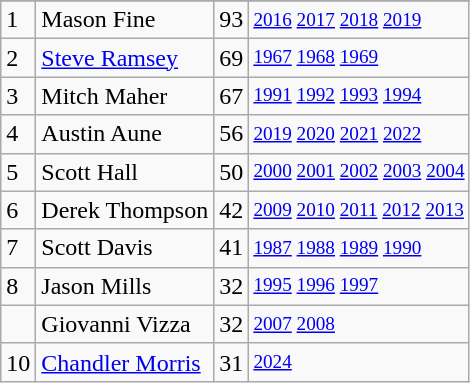<table class="wikitable">
<tr>
</tr>
<tr>
<td>1</td>
<td>Mason Fine</td>
<td>93</td>
<td style="font-size:80%;"><a href='#'>2016</a> <a href='#'>2017</a> <a href='#'>2018</a> <a href='#'>2019</a></td>
</tr>
<tr>
<td>2</td>
<td><a href='#'>Steve Ramsey</a></td>
<td>69</td>
<td style="font-size:80%;"><a href='#'>1967</a> <a href='#'>1968</a> <a href='#'>1969</a></td>
</tr>
<tr>
<td>3</td>
<td>Mitch Maher</td>
<td>67</td>
<td style="font-size:80%;"><a href='#'>1991</a> <a href='#'>1992</a> <a href='#'>1993</a> <a href='#'>1994</a></td>
</tr>
<tr>
<td>4</td>
<td>Austin Aune</td>
<td>56</td>
<td style="font-size:80%;"><a href='#'>2019</a> <a href='#'>2020</a> <a href='#'>2021</a> <a href='#'>2022</a></td>
</tr>
<tr>
<td>5</td>
<td>Scott Hall</td>
<td>50</td>
<td style="font-size:80%;"><a href='#'>2000</a> <a href='#'>2001</a> <a href='#'>2002</a> <a href='#'>2003</a> <a href='#'>2004</a></td>
</tr>
<tr>
<td>6</td>
<td>Derek Thompson</td>
<td>42</td>
<td style="font-size:80%;"><a href='#'>2009</a> <a href='#'>2010</a> <a href='#'>2011</a> <a href='#'>2012</a> <a href='#'>2013</a></td>
</tr>
<tr>
<td>7</td>
<td>Scott Davis</td>
<td>41</td>
<td style="font-size:80%;"><a href='#'>1987</a> <a href='#'>1988</a> <a href='#'>1989</a> <a href='#'>1990</a></td>
</tr>
<tr>
<td>8</td>
<td>Jason Mills</td>
<td>32</td>
<td style="font-size:80%;"><a href='#'>1995</a> <a href='#'>1996</a> <a href='#'>1997</a></td>
</tr>
<tr>
<td></td>
<td>Giovanni Vizza</td>
<td>32</td>
<td style="font-size:80%;"><a href='#'>2007</a> <a href='#'>2008</a></td>
</tr>
<tr>
<td>10</td>
<td><a href='#'>Chandler Morris</a></td>
<td>31</td>
<td style="font-size:80%;"><a href='#'>2024</a></td>
</tr>
</table>
